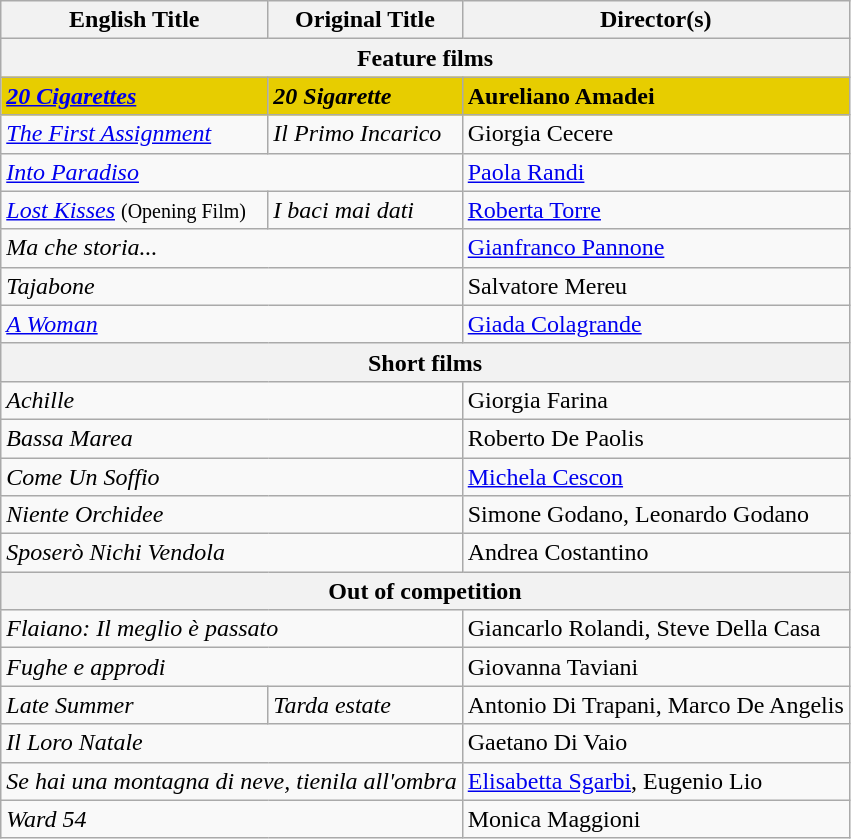<table class="wikitable" style="display:inline-block; margin-right:4%; margin-top:0px; margin-bottom:0px; border:none">
<tr>
<th>English Title</th>
<th>Original Title</th>
<th>Director(s)</th>
</tr>
<tr>
<th colspan=3>Feature films</th>
</tr>
<tr style="background:#E7CD00;">
<td><strong><em><a href='#'>20 Cigarettes</a></em></strong></td>
<td><strong><em>20 Sigarette</em></strong></td>
<td data-sort-value="Amadei"><strong>Aureliano Amadei</strong></td>
</tr>
<tr>
<td data-sort-value="First"><em><a href='#'>The First Assignment</a></em></td>
<td><em>Il Primo Incarico</em></td>
<td data-sort-value="Cecere">Giorgia Cecere</td>
</tr>
<tr>
<td colspan=2><em><a href='#'>Into Paradiso</a></em></td>
<td><a href='#'>Paola Randi</a></td>
</tr>
<tr>
<td style="padding-right:2%"><em><a href='#'>Lost Kisses</a></em> <small>(Opening Film)</small></td>
<td data-sort-value="Baci"><em>I baci mai dati</em></td>
<td data-sort-value="Torre"><a href='#'>Roberta Torre</a></td>
</tr>
<tr>
<td colspan="2"><em>Ma che storia...</em></td>
<td><a href='#'>Gianfranco Pannone</a></td>
</tr>
<tr>
<td colspan=2><em>Tajabone</em></td>
<td data-sort-value="Mereu">Salvatore Mereu</td>
</tr>
<tr>
<td colspan=2 data-sort-value="Woman"><em><a href='#'>A Woman</a></em></td>
<td data-sort-value="Colagrande"><a href='#'>Giada Colagrande</a></td>
</tr>
<tr>
<th colspan="3">Short films</th>
</tr>
<tr>
<td colspan="2"><em>Achille</em></td>
<td>Giorgia Farina</td>
</tr>
<tr>
<td colspan="2"><em>Bassa Marea</em></td>
<td>Roberto De Paolis</td>
</tr>
<tr>
<td colspan="2"><em>Come Un Soffio</em></td>
<td><a href='#'>Michela Cescon</a></td>
</tr>
<tr>
<td colspan="2"><em>Niente Orchidee</em></td>
<td>Simone Godano, Leonardo Godano</td>
</tr>
<tr>
<td colspan="2"><em>Sposerò Nichi Vendola</em></td>
<td>Andrea Costantino</td>
</tr>
<tr>
<th colspan="3">Out of competition</th>
</tr>
<tr>
<td colspan="2"><em>Flaiano: Il meglio è passato</em></td>
<td>Giancarlo Rolandi, Steve Della Casa</td>
</tr>
<tr>
<td colspan="2"><em>Fughe e approdi</em></td>
<td>Giovanna Taviani</td>
</tr>
<tr>
<td><em>Late Summer</em></td>
<td><em>Tarda estate</em></td>
<td>Antonio Di Trapani, Marco De Angelis</td>
</tr>
<tr>
<td colspan="2"><em>Il Loro Natale</em></td>
<td>Gaetano Di Vaio</td>
</tr>
<tr>
<td colspan="2"><em>Se hai una montagna di neve, tienila all'ombra</em></td>
<td><a href='#'>Elisabetta Sgarbi</a>, Eugenio Lio</td>
</tr>
<tr>
<td colspan="2"><em>Ward 54</em></td>
<td>Monica Maggioni</td>
</tr>
</table>
